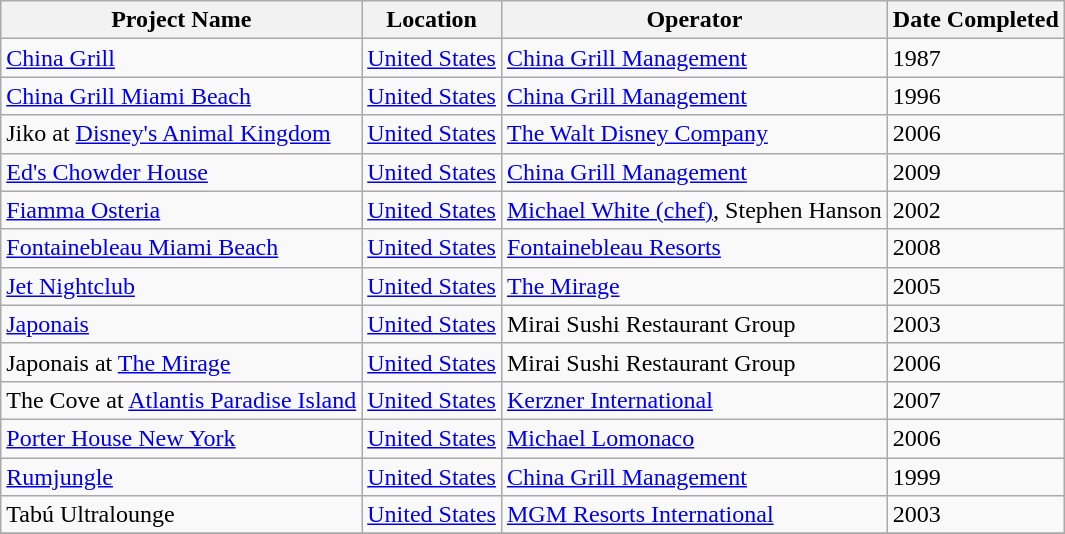<table class="wikitable sortable">
<tr>
<th>Project Name</th>
<th>Location</th>
<th>Operator</th>
<th>Date Completed</th>
</tr>
<tr>
<td><a href='#'>China Grill</a></td>
<td><a href='#'>United States</a></td>
<td><a href='#'>China Grill Management</a></td>
<td>1987</td>
</tr>
<tr>
<td><a href='#'>China Grill Miami Beach</a></td>
<td><a href='#'>United States</a></td>
<td><a href='#'>China Grill Management</a></td>
<td>1996</td>
</tr>
<tr>
<td>Jiko at <a href='#'>Disney's Animal Kingdom</a></td>
<td><a href='#'>United States</a></td>
<td><a href='#'>The Walt Disney Company</a></td>
<td>2006</td>
</tr>
<tr>
<td><a href='#'>Ed's Chowder House</a></td>
<td><a href='#'>United States</a></td>
<td><a href='#'>China Grill Management</a></td>
<td>2009</td>
</tr>
<tr>
<td><a href='#'>Fiamma Osteria</a></td>
<td><a href='#'>United States</a></td>
<td><a href='#'>Michael White (chef)</a>, Stephen Hanson</td>
<td>2002</td>
</tr>
<tr>
<td><a href='#'>Fontainebleau Miami Beach</a></td>
<td><a href='#'>United States</a></td>
<td><a href='#'>Fontainebleau Resorts</a></td>
<td>2008</td>
</tr>
<tr>
<td><a href='#'>Jet Nightclub</a></td>
<td><a href='#'>United States</a></td>
<td><a href='#'>The Mirage</a></td>
<td>2005</td>
</tr>
<tr>
<td><a href='#'>Japonais</a></td>
<td><a href='#'>United States</a></td>
<td>Mirai Sushi Restaurant Group</td>
<td>2003</td>
</tr>
<tr>
<td>Japonais at <a href='#'>The Mirage</a></td>
<td><a href='#'>United States</a></td>
<td>Mirai Sushi Restaurant Group</td>
<td>2006</td>
</tr>
<tr>
<td>The Cove at <a href='#'>Atlantis Paradise Island</a></td>
<td><a href='#'>United States</a></td>
<td><a href='#'>Kerzner International</a></td>
<td>2007</td>
</tr>
<tr>
<td><a href='#'>Porter House New York</a></td>
<td><a href='#'>United States</a></td>
<td><a href='#'>Michael Lomonaco</a></td>
<td>2006</td>
</tr>
<tr>
<td><a href='#'>Rumjungle</a></td>
<td><a href='#'>United States</a></td>
<td><a href='#'>China Grill Management</a></td>
<td>1999</td>
</tr>
<tr>
<td>Tabú Ultralounge</td>
<td><a href='#'>United States</a></td>
<td><a href='#'>MGM Resorts International</a></td>
<td>2003</td>
</tr>
<tr>
</tr>
</table>
